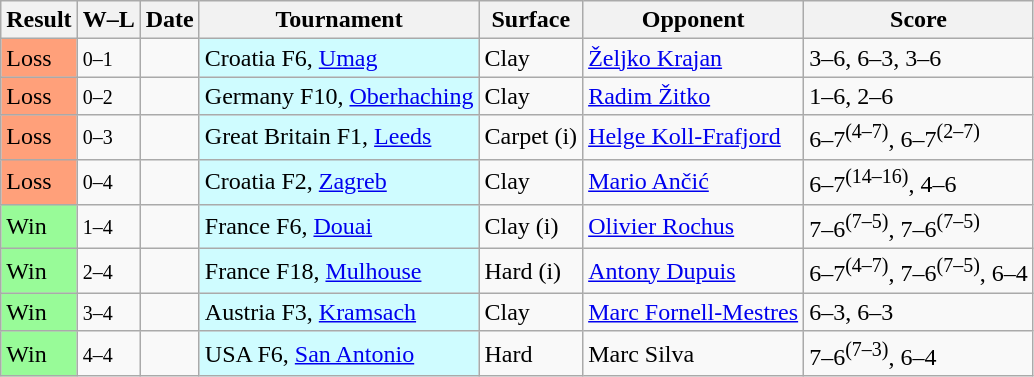<table class="sortable wikitable">
<tr>
<th>Result</th>
<th class=unsortable>W–L</th>
<th>Date</th>
<th>Tournament</th>
<th>Surface</th>
<th>Opponent</th>
<th class=unsortable>Score</th>
</tr>
<tr>
<td bgcolor=ffa07a>Loss</td>
<td><small>0–1</small></td>
<td></td>
<td bgcolor=cffcff>Croatia F6, <a href='#'>Umag</a></td>
<td>Clay</td>
<td> <a href='#'>Željko Krajan</a></td>
<td>3–6, 6–3, 3–6</td>
</tr>
<tr>
<td bgcolor=ffa07a>Loss</td>
<td><small>0–2</small></td>
<td></td>
<td bgcolor=cffcff>Germany F10, <a href='#'>Oberhaching</a></td>
<td>Clay</td>
<td> <a href='#'>Radim Žitko</a></td>
<td>1–6, 2–6</td>
</tr>
<tr>
<td bgcolor=ffa07a>Loss</td>
<td><small>0–3</small></td>
<td></td>
<td bgcolor=cffcff>Great Britain F1, <a href='#'>Leeds</a></td>
<td>Carpet (i)</td>
<td> <a href='#'>Helge Koll-Frafjord</a></td>
<td>6–7<sup>(4–7)</sup>, 6–7<sup>(2–7)</sup></td>
</tr>
<tr>
<td bgcolor=ffa07a>Loss</td>
<td><small>0–4</small></td>
<td></td>
<td bgcolor=cffcff>Croatia F2, <a href='#'>Zagreb</a></td>
<td>Clay</td>
<td> <a href='#'>Mario Ančić</a></td>
<td>6–7<sup>(14–16)</sup>, 4–6</td>
</tr>
<tr>
<td bgcolor=98fb98>Win</td>
<td><small>1–4</small></td>
<td></td>
<td bgcolor=cffcff>France F6, <a href='#'>Douai</a></td>
<td>Clay (i)</td>
<td> <a href='#'>Olivier Rochus</a></td>
<td>7–6<sup>(7–5)</sup>, 7–6<sup>(7–5)</sup></td>
</tr>
<tr>
<td bgcolor=98fb98>Win</td>
<td><small>2–4</small></td>
<td></td>
<td bgcolor=cffcff>France F18, <a href='#'>Mulhouse</a></td>
<td>Hard (i)</td>
<td> <a href='#'>Antony Dupuis</a></td>
<td>6–7<sup>(4–7)</sup>, 7–6<sup>(7–5)</sup>, 6–4</td>
</tr>
<tr>
<td bgcolor=98fb98>Win</td>
<td><small>3–4</small></td>
<td></td>
<td bgcolor=cffcff>Austria F3, <a href='#'>Kramsach</a></td>
<td>Clay</td>
<td> <a href='#'>Marc Fornell-Mestres</a></td>
<td>6–3, 6–3</td>
</tr>
<tr>
<td bgcolor=98fb98>Win</td>
<td><small>4–4</small></td>
<td></td>
<td bgcolor=cffcff>USA F6, <a href='#'>San Antonio</a></td>
<td>Hard</td>
<td> Marc Silva</td>
<td>7–6<sup>(7–3)</sup>, 6–4</td>
</tr>
</table>
